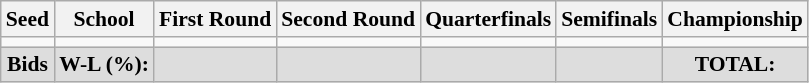<table class="sortable wikitable" style="white-space:nowrap; font-size:90%;">
<tr>
<th>Seed</th>
<th>School</th>
<th>First Round</th>
<th>Second Round</th>
<th>Quarterfinals</th>
<th>Semifinals</th>
<th>Championship</th>
</tr>
<tr>
<td></td>
<td></td>
<td></td>
<td></td>
<td></td>
<td></td>
<td></td>
</tr>
<tr class="sortbottom" style="text-align:center; background:#ddd;">
<td><strong>Bids</strong></td>
<td><strong>W-L (%):</strong></td>
<td></td>
<td></td>
<td></td>
<td></td>
<td><strong>TOTAL:</strong> </td>
</tr>
</table>
